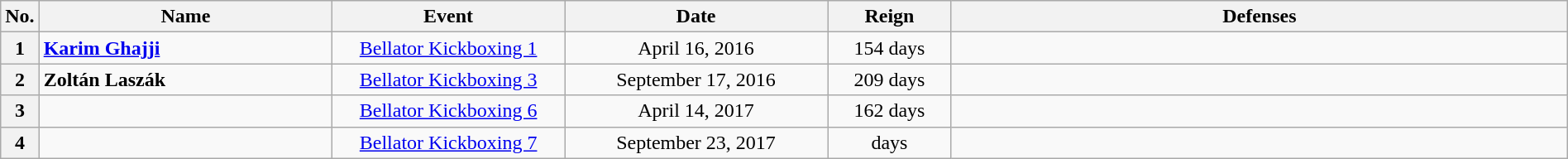<table class="wikitable" width=100%>
<tr>
<th width=1%>No.</th>
<th width=19%>Name</th>
<th width=15%>Event</th>
<th width=17%>Date</th>
<th width=8%>Reign</th>
<th width=40%>Defenses</th>
</tr>
<tr>
<th>1</th>
<td align=left> <strong><a href='#'>Karim Ghajji</a></strong><br></td>
<td align=center><a href='#'>Bellator Kickboxing 1</a><br></td>
<td align=center>April 16, 2016</td>
<td align=center>154 days</td>
<td></td>
</tr>
<tr>
<th>2</th>
<td align=left> <strong>Zoltán Laszák</strong></td>
<td align=center><a href='#'>Bellator Kickboxing 3</a><br></td>
<td align=center>September 17, 2016</td>
<td align=center>209 days</td>
<td></td>
</tr>
<tr>
<th>3</th>
<td align=left></td>
<td align=center><a href='#'>Bellator Kickboxing 6</a><br></td>
<td align=center>April 14, 2017</td>
<td align=center>162 days</td>
<td></td>
</tr>
<tr>
<th>4</th>
<td align=left></td>
<td align=center><a href='#'>Bellator Kickboxing 7</a><br></td>
<td align=center>September 23, 2017</td>
<td align=center> days</td>
<td></td>
</tr>
</table>
